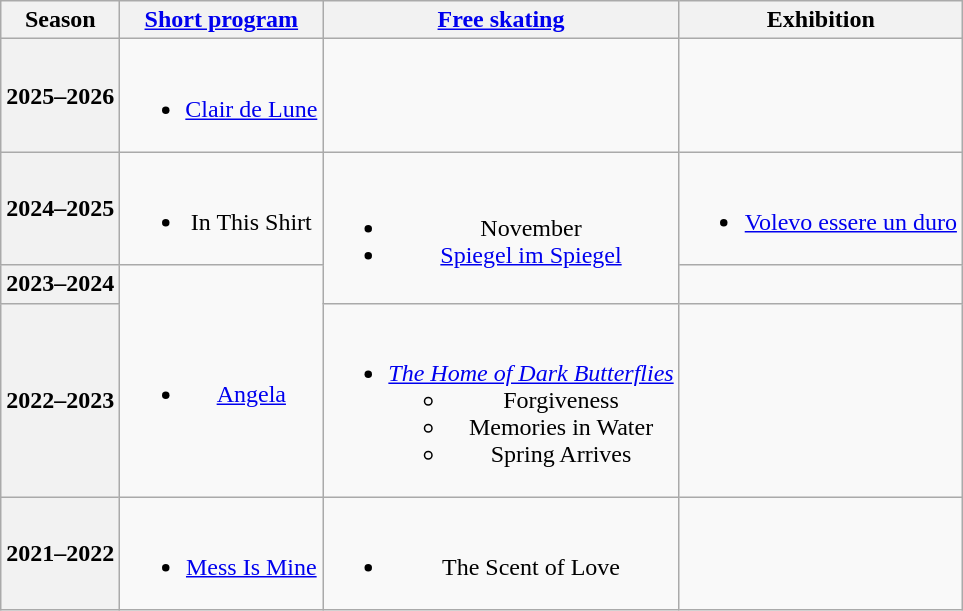<table class=wikitable style=text-align:center>
<tr>
<th>Season</th>
<th><a href='#'>Short program</a></th>
<th><a href='#'>Free skating</a></th>
<th>Exhibition</th>
</tr>
<tr>
<th>2025–2026 <br> </th>
<td><br><ul><li><a href='#'>Clair de Lune</a> <br> </li></ul></td>
<td></td>
<td></td>
</tr>
<tr>
<th>2024–2025 <br> </th>
<td><br><ul><li>In This Shirt <br> </li></ul></td>
<td rowspan=2><br><ul><li>November <br></li><li><a href='#'>Spiegel im Spiegel</a> <br></li></ul></td>
<td><br><ul><li><a href='#'>Volevo essere un duro</a> <br> </li></ul></td>
</tr>
<tr>
<th>2023–2024 <br> </th>
<td rowspan=2><br><ul><li><a href='#'>Angela</a> <br></li></ul></td>
<td></td>
</tr>
<tr>
<th>2022–2023 <br> </th>
<td><br><ul><li><em><a href='#'>The Home of Dark Butterflies</a></em><ul><li>Forgiveness</li><li>Memories in Water</li><li>Spring Arrives <br></li></ul></li></ul></td>
<td></td>
</tr>
<tr>
<th>2021–2022 <br> </th>
<td><br><ul><li><a href='#'>Mess Is Mine</a> <br></li></ul></td>
<td><br><ul><li>The Scent of Love <br></li></ul></td>
<td></td>
</tr>
</table>
